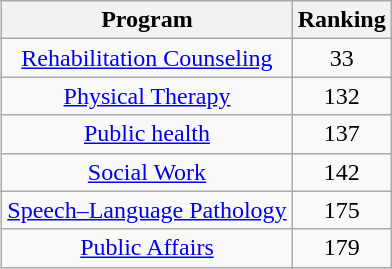<table class="wikitable floatright" style="float:right; text-align:center">
<tr>
<th>Program</th>
<th>Ranking</th>
</tr>
<tr>
<td><a href='#'>Rehabilitation Counseling</a></td>
<td>33</td>
</tr>
<tr>
<td><a href='#'>Physical Therapy</a></td>
<td>132</td>
</tr>
<tr>
<td><a href='#'>Public health</a></td>
<td>137</td>
</tr>
<tr>
<td><a href='#'>Social Work</a></td>
<td>142</td>
</tr>
<tr>
<td><a href='#'>Speech–Language Pathology</a></td>
<td>175</td>
</tr>
<tr>
<td><a href='#'>Public Affairs</a></td>
<td>179</td>
</tr>
</table>
